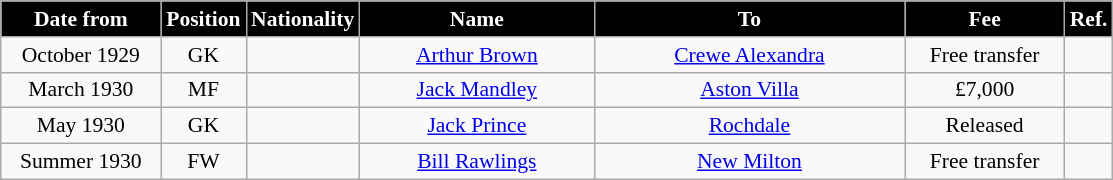<table class="wikitable" style="text-align:center; font-size:90%; ">
<tr>
<th style="background:#000000; color:white; width:100px;">Date from</th>
<th style="background:#000000; color:white; width:50px;">Position</th>
<th style="background:#000000; color:white; width:50px;">Nationality</th>
<th style="background:#000000; color:white; width:150px;">Name</th>
<th style="background:#000000; color:white; width:200px;">To</th>
<th style="background:#000000; color:white; width:100px;">Fee</th>
<th style="background:#000000; color:white; width:25px;">Ref.</th>
</tr>
<tr>
<td>October 1929</td>
<td>GK</td>
<td></td>
<td><a href='#'>Arthur Brown</a></td>
<td><a href='#'>Crewe Alexandra</a></td>
<td>Free transfer</td>
<td></td>
</tr>
<tr>
<td>March 1930</td>
<td>MF</td>
<td></td>
<td><a href='#'>Jack Mandley</a></td>
<td><a href='#'>Aston Villa</a></td>
<td>£7,000</td>
<td></td>
</tr>
<tr>
<td>May 1930</td>
<td>GK</td>
<td></td>
<td><a href='#'>Jack Prince</a></td>
<td><a href='#'>Rochdale</a></td>
<td>Released</td>
<td></td>
</tr>
<tr>
<td>Summer 1930</td>
<td>FW</td>
<td></td>
<td><a href='#'>Bill Rawlings</a></td>
<td><a href='#'>New Milton</a></td>
<td>Free transfer</td>
<td></td>
</tr>
</table>
